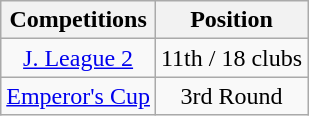<table class="wikitable" style="text-align:center;">
<tr>
<th>Competitions</th>
<th>Position</th>
</tr>
<tr>
<td><a href='#'>J. League 2</a></td>
<td>11th / 18 clubs</td>
</tr>
<tr>
<td><a href='#'>Emperor's Cup</a></td>
<td>3rd Round</td>
</tr>
</table>
